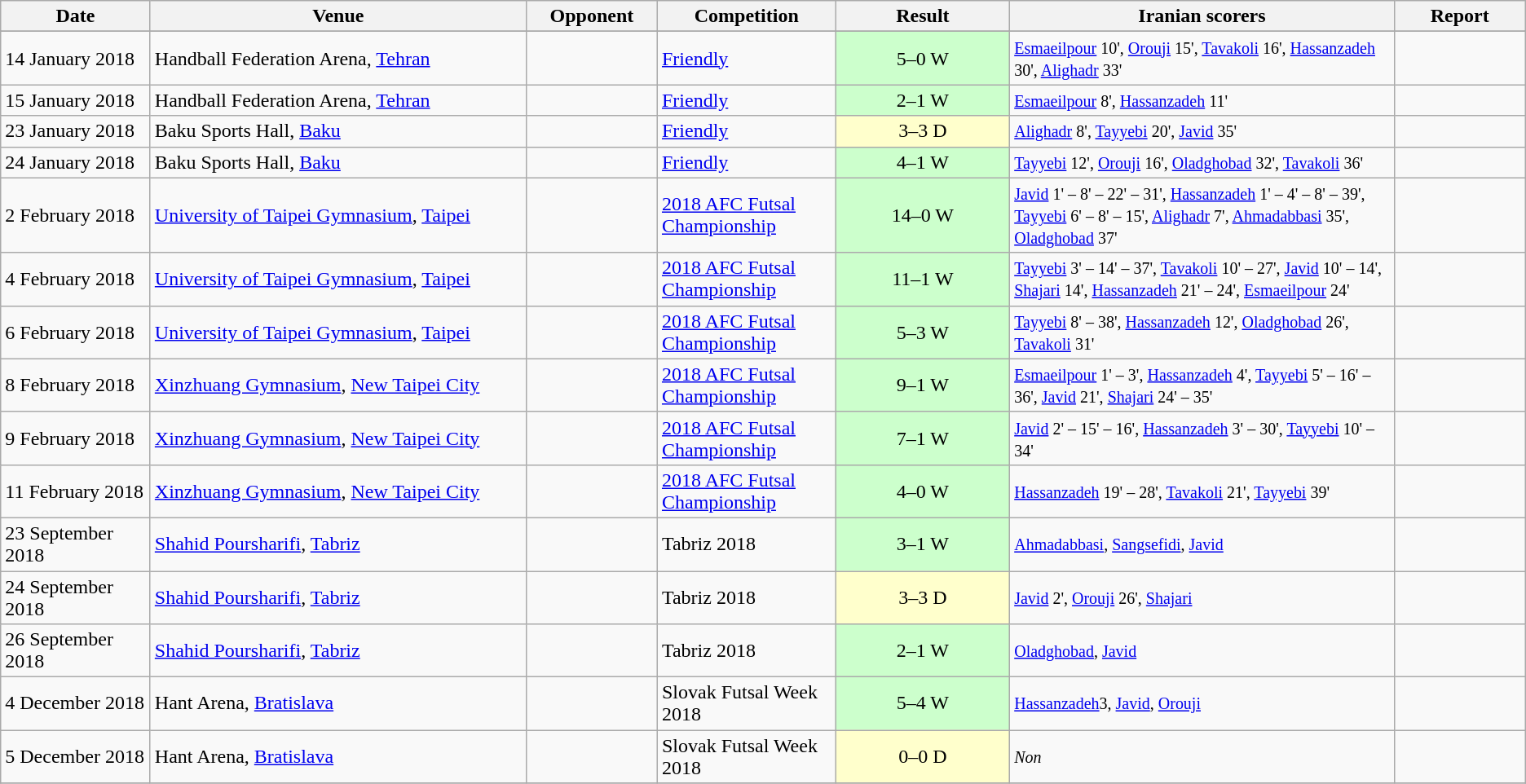<table class="wikitable">
<tr>
<th width=115>Date</th>
<th width=300>Venue</th>
<th width=100>Opponent</th>
<th>Competition</th>
<th width=135>Result</th>
<th>Iranian scorers</th>
<th width=100>Report</th>
</tr>
<tr>
</tr>
<tr>
<td>14 January 2018</td>
<td> Handball Federation Arena, <a href='#'>Tehran</a></td>
<td></td>
<td><a href='#'>Friendly</a></td>
<td bgcolor=#ccffcc align=center>5–0 W</td>
<td><small> <a href='#'>Esmaeilpour</a> 10', <a href='#'>Orouji</a> 15', <a href='#'>Tavakoli</a> 16', <a href='#'>Hassanzadeh</a> 30', <a href='#'>Alighadr</a> 33' </small></td>
<td align=center></td>
</tr>
<tr>
<td>15 January 2018</td>
<td> Handball Federation Arena, <a href='#'>Tehran</a></td>
<td></td>
<td><a href='#'>Friendly</a></td>
<td bgcolor=#ccffcc align=center>2–1 W</td>
<td><small> <a href='#'>Esmaeilpour</a> 8', <a href='#'>Hassanzadeh</a> 11' </small></td>
<td align=center></td>
</tr>
<tr>
<td>23 January 2018</td>
<td> Baku Sports Hall, <a href='#'>Baku</a></td>
<td></td>
<td><a href='#'>Friendly</a></td>
<td bgcolor=#FFFFCC align=center>3–3 D</td>
<td><small> <a href='#'>Alighadr</a> 8', <a href='#'>Tayyebi</a> 20', <a href='#'>Javid</a> 35' </small></td>
<td align=center></td>
</tr>
<tr>
<td>24 January 2018</td>
<td> Baku Sports Hall, <a href='#'>Baku</a></td>
<td></td>
<td><a href='#'>Friendly</a></td>
<td bgcolor=#ccffcc align=center>4–1 W</td>
<td><small> <a href='#'>Tayyebi</a> 12', <a href='#'>Orouji</a> 16', <a href='#'>Oladghobad</a> 32', <a href='#'>Tavakoli</a> 36' </small></td>
<td align=center></td>
</tr>
<tr>
<td>2 February 2018</td>
<td> <a href='#'>University of Taipei Gymnasium</a>, <a href='#'>Taipei</a></td>
<td></td>
<td><a href='#'>2018 AFC Futsal Championship</a></td>
<td bgcolor=#ccffcc align=center>14–0 W</td>
<td><small> <a href='#'>Javid</a> 1' – 8' – 22' – 31', <a href='#'>Hassanzadeh</a> 1' – 4' – 8' – 39', <a href='#'>Tayyebi</a> 6' – 8' – 15', <a href='#'>Alighadr</a> 7', <a href='#'>Ahmadabbasi</a> 35', <a href='#'>Oladghobad</a> 37' </small></td>
<td align=center></td>
</tr>
<tr>
<td>4 February 2018</td>
<td> <a href='#'>University of Taipei Gymnasium</a>, <a href='#'>Taipei</a></td>
<td></td>
<td><a href='#'>2018 AFC Futsal Championship</a></td>
<td bgcolor=#ccffcc align=center>11–1 W</td>
<td><small> <a href='#'>Tayyebi</a> 3' – 14' – 37', <a href='#'>Tavakoli</a> 10' – 27', <a href='#'>Javid</a> 10' – 14', <a href='#'>Shajari</a> 14', <a href='#'>Hassanzadeh</a> 21' – 24', <a href='#'>Esmaeilpour</a> 24' </small></td>
<td align=center></td>
</tr>
<tr>
<td>6 February 2018</td>
<td> <a href='#'>University of Taipei Gymnasium</a>, <a href='#'>Taipei</a></td>
<td></td>
<td><a href='#'>2018 AFC Futsal Championship</a></td>
<td bgcolor=#ccffcc align=center>5–3 W</td>
<td><small> <a href='#'>Tayyebi</a> 8' – 38', <a href='#'>Hassanzadeh</a> 12', <a href='#'>Oladghobad</a> 26', <a href='#'>Tavakoli</a> 31' </small></td>
<td align=center></td>
</tr>
<tr>
<td>8 February 2018</td>
<td> <a href='#'>Xinzhuang Gymnasium</a>, <a href='#'>New Taipei City</a></td>
<td></td>
<td><a href='#'>2018 AFC Futsal Championship</a></td>
<td bgcolor=#ccffcc align=center>9–1 W</td>
<td><small> <a href='#'>Esmaeilpour</a> 1' – 3', <a href='#'>Hassanzadeh</a> 4', <a href='#'>Tayyebi</a> 5' – 16' – 36', <a href='#'>Javid</a> 21', <a href='#'>Shajari</a> 24' – 35' </small></td>
<td align=center></td>
</tr>
<tr>
<td>9 February 2018</td>
<td> <a href='#'>Xinzhuang Gymnasium</a>, <a href='#'>New Taipei City</a></td>
<td></td>
<td><a href='#'>2018 AFC Futsal Championship</a></td>
<td bgcolor=#ccffcc align=center>7–1 W</td>
<td><small> <a href='#'>Javid</a> 2' – 15' – 16', <a href='#'>Hassanzadeh</a> 3' – 30', <a href='#'>Tayyebi</a> 10' – 34' </small></td>
<td align=center></td>
</tr>
<tr>
<td>11 February 2018</td>
<td> <a href='#'>Xinzhuang Gymnasium</a>, <a href='#'>New Taipei City</a></td>
<td></td>
<td><a href='#'>2018 AFC Futsal Championship</a></td>
<td bgcolor=#ccffcc align=center>4–0 W</td>
<td><small> <a href='#'>Hassanzadeh</a> 19' – 28', <a href='#'>Tavakoli</a> 21', <a href='#'>Tayyebi</a> 39' </small></td>
<td align=center></td>
</tr>
<tr>
<td>23 September 2018</td>
<td> <a href='#'>Shahid Poursharifi</a>, <a href='#'>Tabriz</a></td>
<td></td>
<td>Tabriz 2018</td>
<td bgcolor=#ccffcc align=center>3–1 W</td>
<td><small> <a href='#'>Ahmadabbasi</a>, <a href='#'>Sangsefidi</a>, <a href='#'>Javid</a> </small></td>
<td align=center></td>
</tr>
<tr>
<td>24 September 2018</td>
<td> <a href='#'>Shahid Poursharifi</a>, <a href='#'>Tabriz</a></td>
<td></td>
<td>Tabriz 2018</td>
<td bgcolor=#FFFFCC align=center>3–3 D</td>
<td><small> <a href='#'>Javid</a> 2', <a href='#'>Orouji</a> 26', <a href='#'>Shajari</a> </small></td>
<td align=center></td>
</tr>
<tr>
<td>26 September 2018</td>
<td> <a href='#'>Shahid Poursharifi</a>, <a href='#'>Tabriz</a></td>
<td></td>
<td>Tabriz 2018</td>
<td bgcolor=#ccffcc align=center>2–1 W</td>
<td><small> <a href='#'>Oladghobad</a>, <a href='#'>Javid</a> </small></td>
<td align=center></td>
</tr>
<tr>
<td>4 December 2018</td>
<td> Hant Arena, <a href='#'>Bratislava</a></td>
<td></td>
<td>Slovak Futsal Week 2018</td>
<td bgcolor=#ccffcc align=center>5–4 W</td>
<td><small> <a href='#'>Hassanzadeh</a>3, <a href='#'>Javid</a>, <a href='#'>Orouji</a> </small></td>
<td align=center></td>
</tr>
<tr>
<td>5 December 2018</td>
<td> Hant Arena, <a href='#'>Bratislava</a></td>
<td></td>
<td>Slovak Futsal Week 2018</td>
<td bgcolor=#FFFFCC align=center>0–0 D</td>
<td><small> <em>Non</em> </small></td>
<td align=center></td>
</tr>
<tr>
</tr>
</table>
